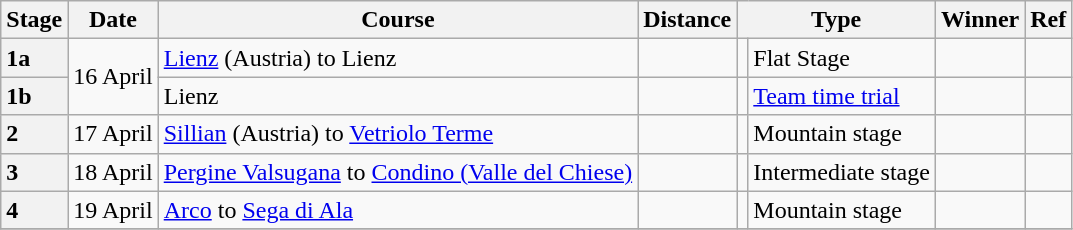<table class="wikitable">
<tr>
<th>Stage</th>
<th>Date</th>
<th>Course</th>
<th>Distance</th>
<th colspan="2">Type</th>
<th>Winner</th>
<th>Ref</th>
</tr>
<tr>
<th style="text-align:left">1a</th>
<td align=right rowspan=2>16 April</td>
<td><a href='#'>Lienz</a> (Austria) to Lienz</td>
<td style="text-align:center;"></td>
<td></td>
<td>Flat Stage</td>
<td></td>
<td></td>
</tr>
<tr>
<th style="text-align:left">1b</th>
<td>Lienz</td>
<td style="text-align:center;"></td>
<td></td>
<td><a href='#'>Team time trial</a></td>
<td></td>
<td></td>
</tr>
<tr>
<th style="text-align:left">2</th>
<td align=right>17 April</td>
<td><a href='#'>Sillian</a> (Austria) to <a href='#'>Vetriolo Terme</a></td>
<td style="text-align:center;"></td>
<td></td>
<td>Mountain stage</td>
<td></td>
<td></td>
</tr>
<tr>
<th style="text-align:left">3</th>
<td align=right>18 April</td>
<td><a href='#'>Pergine Valsugana</a> to <a href='#'>Condino (Valle del Chiese)</a></td>
<td style="text-align:center;"></td>
<td></td>
<td>Intermediate stage</td>
<td></td>
<td></td>
</tr>
<tr>
<th style="text-align:left">4</th>
<td align=right>19 April</td>
<td><a href='#'>Arco</a> to <a href='#'>Sega di Ala</a></td>
<td style="text-align:center;"></td>
<td></td>
<td>Mountain stage</td>
<td></td>
<td></td>
</tr>
<tr>
</tr>
</table>
